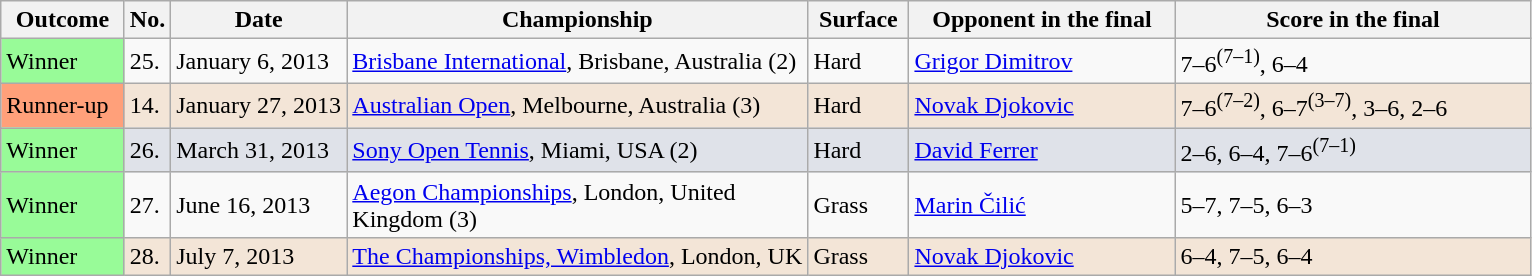<table class="sortable wikitable">
<tr>
<th width=75>Outcome</th>
<th width=20>No.</th>
<th width=110>Date</th>
<th width=300>Championship</th>
<th width=60>Surface</th>
<th width=170>Opponent in the final</th>
<th width=230>Score in the final</th>
</tr>
<tr>
<td bgcolor=98FB98>Winner</td>
<td>25.</td>
<td>January 6, 2013</td>
<td><a href='#'>Brisbane International</a>, Brisbane, Australia (2)</td>
<td>Hard</td>
<td> <a href='#'>Grigor Dimitrov</a></td>
<td>7–6<sup>(7–1)</sup>, 6–4</td>
</tr>
<tr bgcolor=#f3e5d7>
<td bgcolor=FFA07A>Runner-up</td>
<td>14.</td>
<td>January 27, 2013</td>
<td><a href='#'>Australian Open</a>, Melbourne, Australia (3)</td>
<td>Hard</td>
<td> <a href='#'>Novak Djokovic</a></td>
<td>7–6<sup>(7–2)</sup>, 6–7<sup>(3–7)</sup>, 3–6, 2–6</td>
</tr>
<tr bgcolor=#dfe2e9>
<td bgcolor=98FB98>Winner</td>
<td>26.</td>
<td>March 31, 2013</td>
<td><a href='#'>Sony Open Tennis</a>, Miami, USA (2)</td>
<td>Hard</td>
<td> <a href='#'>David Ferrer</a></td>
<td>2–6, 6–4, 7–6<sup>(7–1)</sup></td>
</tr>
<tr>
<td bgcolor=98FB98>Winner</td>
<td>27.</td>
<td>June 16, 2013</td>
<td><a href='#'>Aegon Championships</a>, London, United Kingdom (3)</td>
<td>Grass</td>
<td> <a href='#'>Marin Čilić</a></td>
<td>5–7, 7–5, 6–3</td>
</tr>
<tr bgcolor=#f3e5d7>
<td bgcolor=98FB98>Winner</td>
<td>28.</td>
<td>July 7, 2013</td>
<td><a href='#'>The Championships, Wimbledon</a>, London, UK</td>
<td>Grass</td>
<td> <a href='#'>Novak Djokovic</a></td>
<td>6–4, 7–5, 6–4</td>
</tr>
</table>
